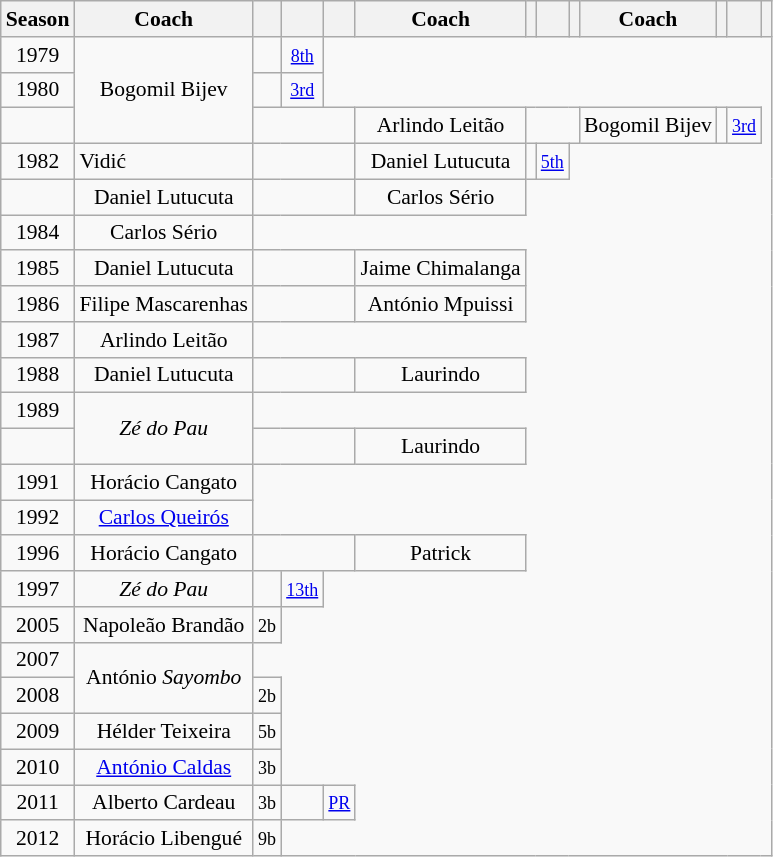<table class="wikitable" style="text-align:center; font-size:90%">
<tr>
<th>Season</th>
<th>Coach</th>
<th></th>
<th></th>
<th></th>
<th>Coach</th>
<th></th>
<th></th>
<th></th>
<th>Coach</th>
<th></th>
<th></th>
<th></th>
</tr>
<tr>
<td>1979</td>
<td rowspan=3> Bogomil Bijev</td>
<td></td>
<td><small><a href='#'>8th</a></small></td>
</tr>
<tr>
<td>1980</td>
<td></td>
<td><small><a href='#'>3rd</a></small></td>
</tr>
<tr>
<td></td>
<td colspan=3></td>
<td> Arlindo Leitão</td>
<td colspan=3></td>
<td> Bogomil Bijev</td>
<td></td>
<td><small><a href='#'>3rd</a></small></td>
</tr>
<tr>
<td>1982</td>
<td align=left> Vidić</td>
<td colspan=3></td>
<td> Daniel Lutucuta</td>
<td></td>
<td><small><a href='#'>5th</a></small></td>
</tr>
<tr>
<td></td>
<td> Daniel Lutucuta</td>
<td colspan=3></td>
<td> Carlos Sério</td>
</tr>
<tr>
<td>1984</td>
<td> Carlos Sério</td>
</tr>
<tr>
<td>1985</td>
<td> Daniel Lutucuta</td>
<td colspan=3></td>
<td> Jaime Chimalanga</td>
</tr>
<tr>
<td>1986</td>
<td> Filipe Mascarenhas</td>
<td colspan=3></td>
<td> António Mpuissi</td>
</tr>
<tr>
<td>1987</td>
<td> Arlindo Leitão</td>
</tr>
<tr>
<td>1988</td>
<td> Daniel Lutucuta</td>
<td colspan=3></td>
<td> Laurindo</td>
</tr>
<tr>
<td>1989</td>
<td rowspan=2> <em>Zé do Pau</em></td>
</tr>
<tr>
<td></td>
<td colspan=3></td>
<td> Laurindo</td>
</tr>
<tr>
<td>1991</td>
<td> Horácio Cangato</td>
</tr>
<tr>
<td>1992</td>
<td> <a href='#'>Carlos Queirós</a></td>
</tr>
<tr>
<td>1996</td>
<td> Horácio Cangato</td>
<td colspan=3></td>
<td> Patrick</td>
</tr>
<tr>
<td>1997</td>
<td> <em>Zé do Pau</em></td>
<td></td>
<td><small><a href='#'>13th</a></small></td>
</tr>
<tr>
<td>2005</td>
<td> Napoleão Brandão</td>
<td><small>2b</small></td>
</tr>
<tr>
<td>2007</td>
<td rowspan=2> António <em>Sayombo</em> </td>
</tr>
<tr>
<td>2008</td>
<td><small>2b</small></td>
</tr>
<tr>
<td>2009</td>
<td> Hélder Teixeira</td>
<td><small>5b</small></td>
</tr>
<tr>
<td>2010</td>
<td> <a href='#'>António Caldas</a></td>
<td><small>3b</small></td>
</tr>
<tr>
<td>2011</td>
<td> Alberto Cardeau</td>
<td><small>3b</small></td>
<td></td>
<td><small><a href='#'>PR</a></small></td>
</tr>
<tr>
<td>2012</td>
<td> Horácio Libengué</td>
<td><small>9b</small></td>
</tr>
</table>
